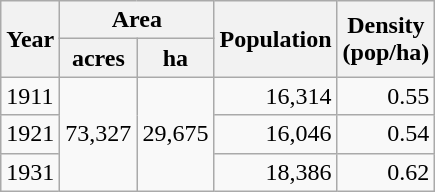<table class="wikitable">
<tr>
<th rowspan="2">Year</th>
<th colspan="2">Area</th>
<th rowspan="2">Population<br></th>
<th rowspan="2">Density<br>(pop/ha)</th>
</tr>
<tr>
<th>acres</th>
<th>ha</th>
</tr>
<tr>
<td>1911</td>
<td style="text-align:right;" rowspan="3">73,327</td>
<td style="text-align:right;" rowspan="3">29,675</td>
<td style="text-align:right;">16,314</td>
<td style="text-align:right;">0.55</td>
</tr>
<tr>
<td>1921</td>
<td style="text-align:right;">16,046</td>
<td style="text-align:right;">0.54</td>
</tr>
<tr>
<td>1931</td>
<td style="text-align:right;">18,386</td>
<td style="text-align:right;">0.62</td>
</tr>
</table>
